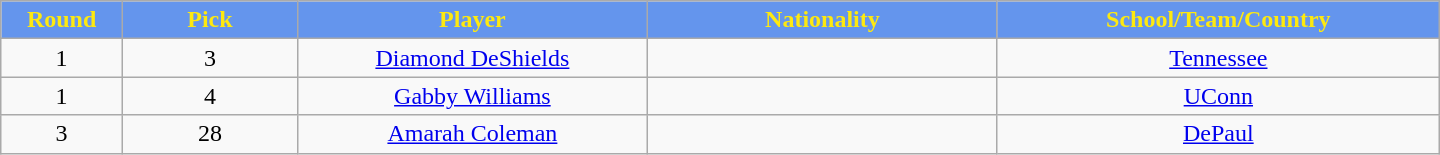<table class="wikitable" style="text-align:center; width:60em">
<tr>
<th style="background:#6495ED; color:#FDE910;" width="2%">Round</th>
<th style="background:#6495ED; color:#FDE910;" width="5%">Pick</th>
<th style="background:#6495ED; color:#FDE910;" width="10%">Player</th>
<th style="background:#6495ED; color:#FDE910;" width="10%">Nationality</th>
<th style="background:#6495ED; color:#FDE910;" width="10%">School/Team/Country</th>
</tr>
<tr>
<td>1</td>
<td>3</td>
<td><a href='#'>Diamond DeShields</a></td>
<td></td>
<td><a href='#'>Tennessee</a></td>
</tr>
<tr>
<td>1</td>
<td>4</td>
<td><a href='#'>Gabby Williams</a></td>
<td></td>
<td><a href='#'>UConn</a></td>
</tr>
<tr>
<td>3</td>
<td>28</td>
<td><a href='#'>Amarah Coleman</a></td>
<td></td>
<td><a href='#'>DePaul</a></td>
</tr>
</table>
